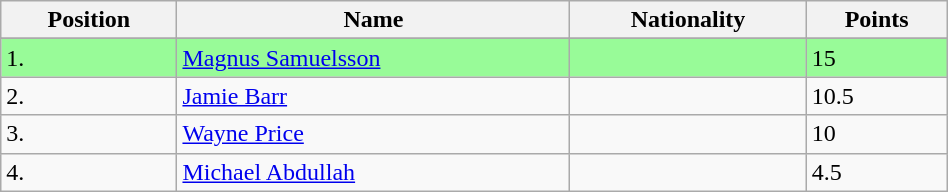<table class="wikitable" style="display: inline-table; width: 50%;">
<tr>
<th>Position</th>
<th>Name</th>
<th>Nationality</th>
<th>Points</th>
</tr>
<tr>
</tr>
<tr bgcolor=palegreen>
<td>1.</td>
<td><a href='#'>Magnus Samuelsson</a></td>
<td></td>
<td>15</td>
</tr>
<tr>
<td>2.</td>
<td><a href='#'>Jamie Barr</a></td>
<td></td>
<td>10.5</td>
</tr>
<tr>
<td>3.</td>
<td><a href='#'>Wayne Price</a></td>
<td></td>
<td>10</td>
</tr>
<tr>
<td>4.</td>
<td><a href='#'>Michael Abdullah</a></td>
<td></td>
<td>4.5</td>
</tr>
</table>
